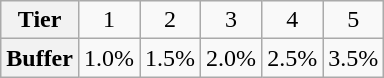<table class="wikitable" style="text-align:center">
<tr>
<th>Tier</th>
<td>1</td>
<td>2</td>
<td>3</td>
<td>4</td>
<td>5</td>
</tr>
<tr>
<th>Buffer</th>
<td>1.0%</td>
<td>1.5%</td>
<td>2.0%</td>
<td>2.5%</td>
<td>3.5%</td>
</tr>
</table>
